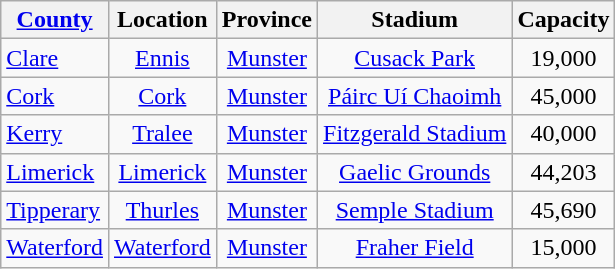<table class="wikitable sortable" style="text-align:center">
<tr>
<th><a href='#'>County</a></th>
<th>Location</th>
<th>Province</th>
<th>Stadium</th>
<th>Capacity</th>
</tr>
<tr>
<td style="text-align:left"> <a href='#'>Clare</a></td>
<td><a href='#'>Ennis</a></td>
<td><a href='#'>Munster</a></td>
<td><a href='#'>Cusack Park</a></td>
<td>19,000</td>
</tr>
<tr>
<td style="text-align:left"> <a href='#'>Cork</a></td>
<td><a href='#'>Cork</a></td>
<td><a href='#'>Munster</a></td>
<td><a href='#'>Páirc Uí Chaoimh</a></td>
<td>45,000</td>
</tr>
<tr>
<td style="text-align:left"> <a href='#'>Kerry</a></td>
<td><a href='#'>Tralee</a></td>
<td><a href='#'>Munster</a></td>
<td><a href='#'>Fitzgerald Stadium</a></td>
<td>40,000</td>
</tr>
<tr>
<td style="text-align:left"> <a href='#'>Limerick</a></td>
<td><a href='#'>Limerick</a></td>
<td><a href='#'>Munster</a></td>
<td><a href='#'>Gaelic Grounds</a></td>
<td>44,203</td>
</tr>
<tr>
<td style="text-align:left"> <a href='#'>Tipperary</a></td>
<td><a href='#'>Thurles</a></td>
<td><a href='#'>Munster</a></td>
<td><a href='#'>Semple Stadium</a></td>
<td>45,690</td>
</tr>
<tr>
<td style="text-align:left"> <a href='#'>Waterford</a></td>
<td><a href='#'>Waterford</a></td>
<td><a href='#'>Munster</a></td>
<td><a href='#'>Fraher Field</a></td>
<td>15,000</td>
</tr>
</table>
